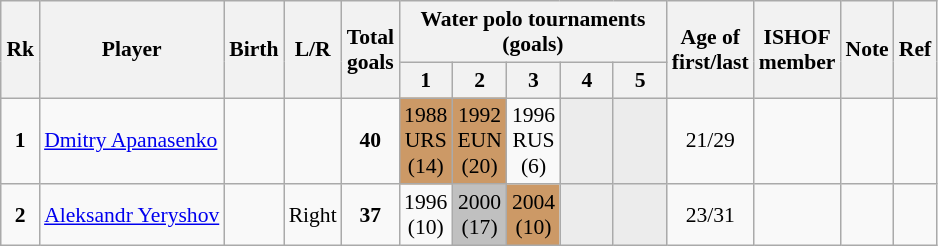<table class="wikitable sortable" style="text-align: center; font-size: 90%; margin-left: 1em;">
<tr>
<th rowspan="2">Rk</th>
<th rowspan="2">Player</th>
<th rowspan="2">Birth</th>
<th rowspan="2">L/R</th>
<th rowspan="2">Total<br>goals</th>
<th colspan="5">Water polo tournaments<br>(goals)</th>
<th rowspan="2">Age of<br>first/last</th>
<th rowspan="2">ISHOF<br>member</th>
<th rowspan="2">Note</th>
<th rowspan="2" class="unsortable">Ref</th>
</tr>
<tr>
<th>1</th>
<th style="width: 2em;" class="unsortable">2</th>
<th style="width: 2em;" class="unsortable">3</th>
<th style="width: 2em;" class="unsortable">4</th>
<th style="width: 2em;" class="unsortable">5</th>
</tr>
<tr>
<td><strong>1</strong></td>
<td style="text-align: left;" data-sort-value="Apanasenko, Dmitry"><a href='#'>Dmitry Apanasenko</a></td>
<td></td>
<td></td>
<td><strong>40</strong></td>
<td style="background-color: #cc9966;">1988<br>URS<br>(14)</td>
<td style="background-color: #cc9966;">1992<br>EUN<br>(20)</td>
<td>1996<br>RUS<br>(6)</td>
<td style="background-color: #ececec;"></td>
<td style="background-color: #ececec;"></td>
<td>21/29</td>
<td></td>
<td style="text-align: left;"></td>
<td></td>
</tr>
<tr>
<td><strong>2</strong></td>
<td style="text-align: left;" data-sort-value="Yeryshov, Aleksandr"><a href='#'>Aleksandr Yeryshov</a></td>
<td></td>
<td>Right</td>
<td><strong>37</strong></td>
<td>1996<br>(10)</td>
<td style="background-color: silver;">2000<br>(17)</td>
<td style="background-color: #cc9966;">2004<br>(10)</td>
<td style="background-color: #ececec;"></td>
<td style="background-color: #ececec;"></td>
<td>23/31</td>
<td></td>
<td style="text-align: left;"></td>
<td></td>
</tr>
</table>
